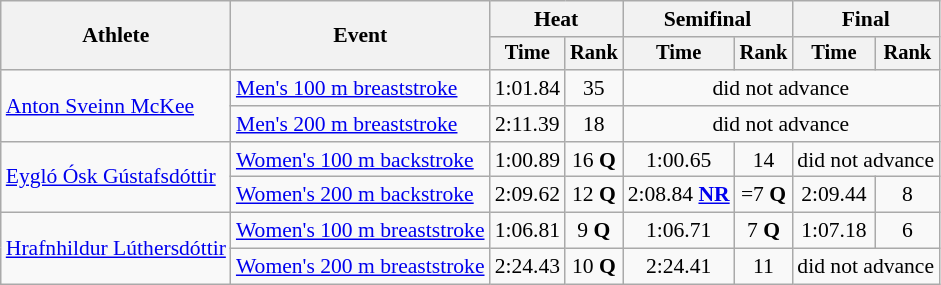<table class=wikitable style="font-size:90%">
<tr>
<th rowspan="2">Athlete</th>
<th rowspan="2">Event</th>
<th colspan="2">Heat</th>
<th colspan="2">Semifinal</th>
<th colspan="2">Final</th>
</tr>
<tr style="font-size:95%">
<th>Time</th>
<th>Rank</th>
<th>Time</th>
<th>Rank</th>
<th>Time</th>
<th>Rank</th>
</tr>
<tr align=center>
<td align=left rowspan=2><a href='#'>Anton Sveinn McKee</a></td>
<td align=left><a href='#'>Men's 100 m breaststroke</a></td>
<td>1:01.84</td>
<td>35</td>
<td colspan=4>did not advance</td>
</tr>
<tr align=center>
<td align=left><a href='#'>Men's 200 m breaststroke</a></td>
<td>2:11.39</td>
<td>18</td>
<td colspan=4>did not advance</td>
</tr>
<tr align=center>
<td align=left rowspan=2><a href='#'>Eygló Ósk Gústafsdóttir</a></td>
<td align=left><a href='#'>Women's 100 m backstroke</a></td>
<td>1:00.89</td>
<td>16 <strong>Q</strong></td>
<td>1:00.65</td>
<td>14</td>
<td colspan=2>did not advance</td>
</tr>
<tr align=center>
<td align=left><a href='#'>Women's 200 m backstroke</a></td>
<td>2:09.62</td>
<td>12 <strong>Q</strong></td>
<td>2:08.84 <strong><a href='#'>NR</a></strong></td>
<td>=7 <strong>Q</strong></td>
<td>2:09.44</td>
<td>8</td>
</tr>
<tr align=center>
<td align=left rowspan=2><a href='#'>Hrafnhildur Lúthersdóttir</a></td>
<td align=left><a href='#'>Women's 100 m breaststroke</a></td>
<td>1:06.81</td>
<td>9 <strong>Q</strong></td>
<td>1:06.71</td>
<td>7 <strong>Q</strong></td>
<td>1:07.18</td>
<td>6</td>
</tr>
<tr align=center>
<td align=left><a href='#'>Women's 200 m breaststroke</a></td>
<td>2:24.43</td>
<td>10 <strong>Q</strong></td>
<td>2:24.41</td>
<td>11</td>
<td colspan=2>did not advance</td>
</tr>
</table>
